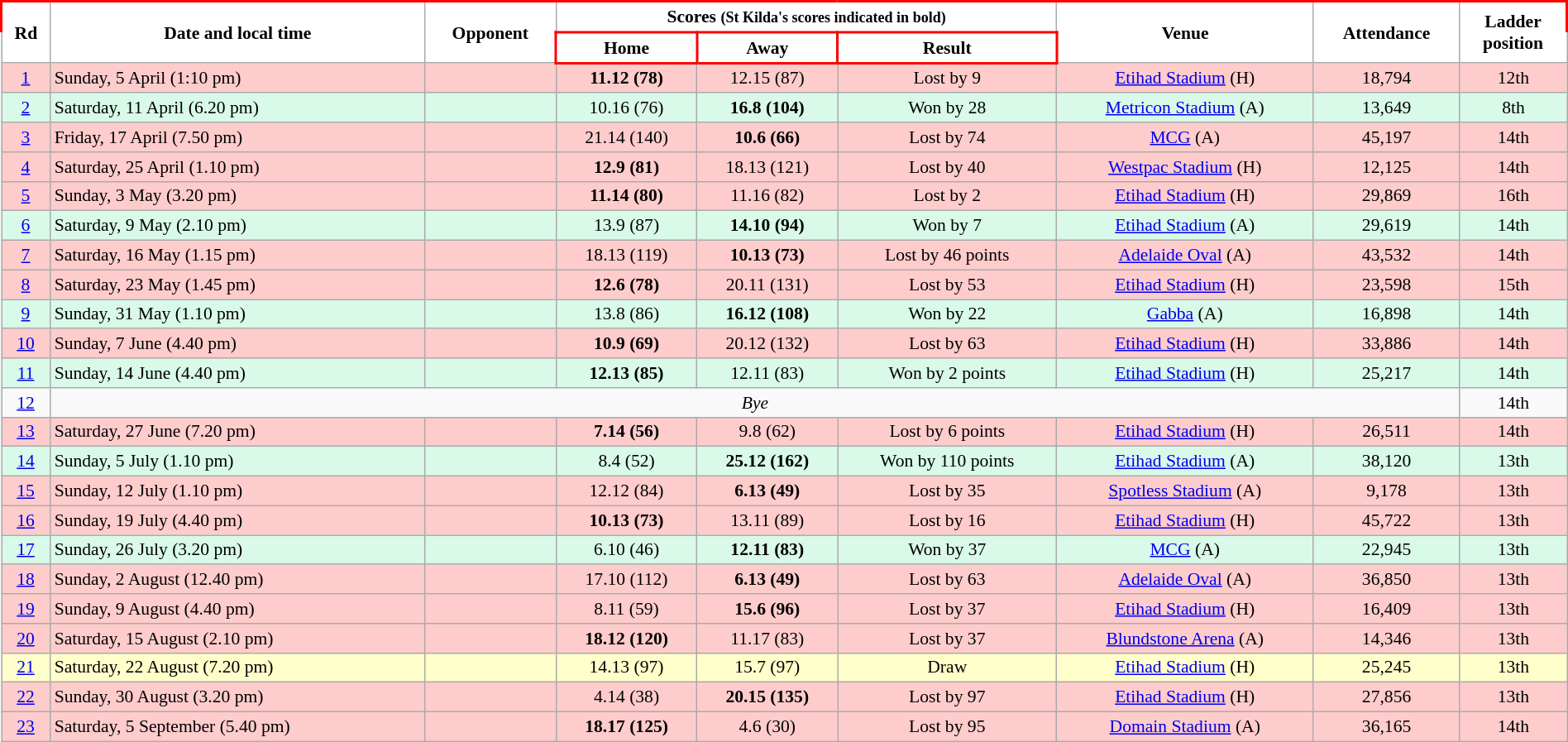<table class="wikitable" style="font-size:90%; text-align:center; width: 100%; margin-left: auto; margin-right: auto;">
<tr style="text-align:center; background:white; color:black; border: solid red 2px; font-weight:bold">
<td rowspan=2><strong>Rd</strong></td>
<td rowspan=2><strong>Date and local time</strong></td>
<td rowspan=2><strong>Opponent</strong></td>
<td colspan=3><strong>Scores</strong> <small>(St Kilda's scores indicated in <strong>bold</strong>)</small></td>
<td rowspan=2><strong>Venue</strong></td>
<td rowspan=2><strong>Attendance</strong></td>
<td rowspan=2><strong>Ladder<br>position</strong></td>
</tr>
<tr>
<th style="background:white; color:black; border: solid red 2px">Home</th>
<th style="background:white; color:black; border: solid red 2px">Away</th>
<th style="background:white; color:black; border: solid red 2px">Result</th>
</tr>
<tr style="background:#fcc;">
<td><a href='#'>1</a></td>
<td align=left>Sunday, 5 April (1:10 pm)</td>
<td align=left></td>
<td><strong>11.12 (78)</strong></td>
<td>12.15 (87)</td>
<td>Lost by 9</td>
<td><a href='#'>Etihad Stadium</a> (H)</td>
<td>18,794</td>
<td>12th</td>
</tr>
<tr style="background:#d9f9e9;">
<td><a href='#'>2</a></td>
<td align=left>Saturday, 11 April (6.20 pm)</td>
<td align=left></td>
<td>10.16 (76)</td>
<td><strong>16.8 (104)</strong></td>
<td>Won by 28</td>
<td><a href='#'>Metricon Stadium</a> (A)</td>
<td>13,649</td>
<td>8th</td>
</tr>
<tr style="background:#fcc;">
<td><a href='#'>3</a></td>
<td align=left>Friday, 17 April (7.50 pm)</td>
<td align=left></td>
<td>21.14 (140)</td>
<td><strong>10.6 (66)</strong></td>
<td>Lost by 74</td>
<td><a href='#'>MCG</a> (A)</td>
<td>45,197</td>
<td>14th</td>
</tr>
<tr style="background:#fcc;">
<td><a href='#'>4</a></td>
<td align=left>Saturday, 25 April (1.10 pm)</td>
<td align=left></td>
<td><strong>12.9 (81)</strong></td>
<td>18.13 (121)</td>
<td>Lost by 40</td>
<td><a href='#'>Westpac Stadium</a> (H)</td>
<td>12,125</td>
<td>14th</td>
</tr>
<tr style="background:#fcc;">
<td><a href='#'>5</a></td>
<td align=left>Sunday, 3 May (3.20 pm)</td>
<td align=left></td>
<td><strong>11.14 (80)</strong></td>
<td>11.16 (82)</td>
<td>Lost by 2</td>
<td><a href='#'>Etihad Stadium</a> (H)</td>
<td>29,869</td>
<td>16th</td>
</tr>
<tr style="background:#d9f9e9;">
<td><a href='#'>6</a></td>
<td align=left>Saturday, 9 May (2.10 pm)</td>
<td align=left></td>
<td>13.9 (87)</td>
<td><strong>14.10 (94)</strong></td>
<td>Won by 7</td>
<td><a href='#'>Etihad Stadium</a> (A)</td>
<td>29,619</td>
<td>14th</td>
</tr>
<tr style="background:#fcc;">
<td><a href='#'>7</a></td>
<td align=left>Saturday, 16 May (1.15 pm)</td>
<td align=left></td>
<td>18.13 (119)</td>
<td><strong>10.13 (73)</strong></td>
<td>Lost by 46 points</td>
<td><a href='#'>Adelaide Oval</a> (A)</td>
<td>43,532</td>
<td>14th</td>
</tr>
<tr style="background:#fcc;">
<td><a href='#'>8</a></td>
<td align=left>Saturday, 23 May (1.45 pm)</td>
<td align=left></td>
<td><strong>12.6 (78)</strong></td>
<td>20.11 (131)</td>
<td>Lost by 53</td>
<td><a href='#'>Etihad Stadium</a> (H)</td>
<td>23,598</td>
<td>15th</td>
</tr>
<tr style="background:#d9f9e9;">
<td><a href='#'>9</a></td>
<td align=left>Sunday, 31 May (1.10 pm)</td>
<td align=left></td>
<td>13.8 (86)</td>
<td><strong>16.12 (108)</strong></td>
<td>Won by 22</td>
<td><a href='#'>Gabba</a> (A)</td>
<td>16,898</td>
<td>14th</td>
</tr>
<tr style="background:#fcc;">
<td><a href='#'>10</a></td>
<td align=left>Sunday, 7 June (4.40 pm)</td>
<td align=left></td>
<td><strong>10.9 (69)</strong></td>
<td>20.12 (132)</td>
<td>Lost by 63</td>
<td><a href='#'>Etihad Stadium</a> (H)</td>
<td>33,886</td>
<td>14th</td>
</tr>
<tr style="background:#d9f9e9;">
<td><a href='#'>11</a></td>
<td align=left>Sunday, 14 June (4.40 pm)</td>
<td align=left></td>
<td><strong>12.13 (85)</strong></td>
<td>12.11 (83)</td>
<td>Won by 2 points</td>
<td><a href='#'>Etihad Stadium</a> (H)</td>
<td>25,217</td>
<td>14th</td>
</tr>
<tr>
<td><a href='#'>12</a></td>
<td colspan="7"><em>Bye</em></td>
<td>14th</td>
</tr>
<tr style="background:#fcc;">
<td><a href='#'>13</a></td>
<td align=left>Saturday, 27 June (7.20 pm)</td>
<td align=left></td>
<td><strong>7.14 (56)</strong></td>
<td>9.8 (62)</td>
<td>Lost by 6 points</td>
<td><a href='#'>Etihad Stadium</a> (H)</td>
<td>26,511</td>
<td>14th</td>
</tr>
<tr style="background:#d9f9e9;">
<td><a href='#'>14</a></td>
<td align=left>Sunday, 5 July (1.10 pm)</td>
<td align=left></td>
<td>8.4 (52)</td>
<td><strong>25.12 (162)</strong></td>
<td>Won by 110 points</td>
<td><a href='#'>Etihad Stadium</a> (A)</td>
<td>38,120</td>
<td>13th</td>
</tr>
<tr style="background:#fcc;">
<td><a href='#'>15</a></td>
<td align=left>Sunday, 12 July (1.10 pm)</td>
<td align=left></td>
<td>12.12 (84)</td>
<td><strong>6.13 (49)</strong></td>
<td>Lost by 35</td>
<td><a href='#'>Spotless Stadium</a> (A)</td>
<td>9,178</td>
<td>13th</td>
</tr>
<tr style="background:#fcc;">
<td><a href='#'>16</a></td>
<td align=left>Sunday, 19 July (4.40 pm)</td>
<td align=left></td>
<td><strong>10.13 (73)</strong></td>
<td>13.11 (89)</td>
<td>Lost by 16</td>
<td><a href='#'>Etihad Stadium</a> (H)</td>
<td>45,722</td>
<td>13th</td>
</tr>
<tr style="background:#d9f9e9;">
<td><a href='#'>17</a></td>
<td align=left>Sunday, 26 July (3.20 pm)</td>
<td align=left></td>
<td>6.10 (46)</td>
<td><strong>12.11 (83)</strong></td>
<td>Won by 37</td>
<td><a href='#'>MCG</a> (A)</td>
<td>22,945</td>
<td>13th</td>
</tr>
<tr style="background:#fcc;">
<td><a href='#'>18</a></td>
<td align=left>Sunday, 2 August (12.40 pm)</td>
<td align=left></td>
<td>17.10 (112)</td>
<td><strong>6.13 (49)</strong></td>
<td>Lost by 63</td>
<td><a href='#'>Adelaide Oval</a> (A)</td>
<td>36,850</td>
<td>13th</td>
</tr>
<tr style="background:#fcc;">
<td><a href='#'>19</a></td>
<td align=left>Sunday, 9 August (4.40 pm)</td>
<td align=left></td>
<td>8.11 (59)</td>
<td><strong>15.6 (96)</strong></td>
<td>Lost by 37</td>
<td><a href='#'>Etihad Stadium</a> (H)</td>
<td>16,409</td>
<td>13th</td>
</tr>
<tr style="background:#fcc;">
<td><a href='#'>20</a></td>
<td align=left>Saturday, 15 August (2.10 pm)</td>
<td align=left></td>
<td><strong>18.12 (120)</strong></td>
<td>11.17 (83)</td>
<td>Lost by 37</td>
<td><a href='#'>Blundstone Arena</a> (A)</td>
<td>14,346</td>
<td>13th</td>
</tr>
<tr style="background:#ffc">
<td><a href='#'>21</a></td>
<td align=left>Saturday, 22 August (7.20 pm)</td>
<td align=left></td>
<td>14.13 (97)</td>
<td>15.7 (97)</td>
<td>Draw</td>
<td><a href='#'>Etihad Stadium</a> (H)</td>
<td>25,245</td>
<td>13th</td>
</tr>
<tr style="background:#fcc;">
<td><a href='#'>22</a></td>
<td align=left>Sunday, 30 August (3.20 pm)</td>
<td align=left></td>
<td>4.14 (38)</td>
<td><strong>20.15 (135)</strong></td>
<td>Lost by 97</td>
<td><a href='#'>Etihad Stadium</a> (H)</td>
<td>27,856</td>
<td>13th</td>
</tr>
<tr style="background:#fcc;">
<td><a href='#'>23</a></td>
<td align=left>Saturday, 5 September (5.40 pm)</td>
<td align=left></td>
<td><strong>18.17 (125)</strong></td>
<td>4.6 (30)</td>
<td>Lost by 95</td>
<td><a href='#'>Domain Stadium</a> (A)</td>
<td>36,165</td>
<td>14th</td>
</tr>
</table>
